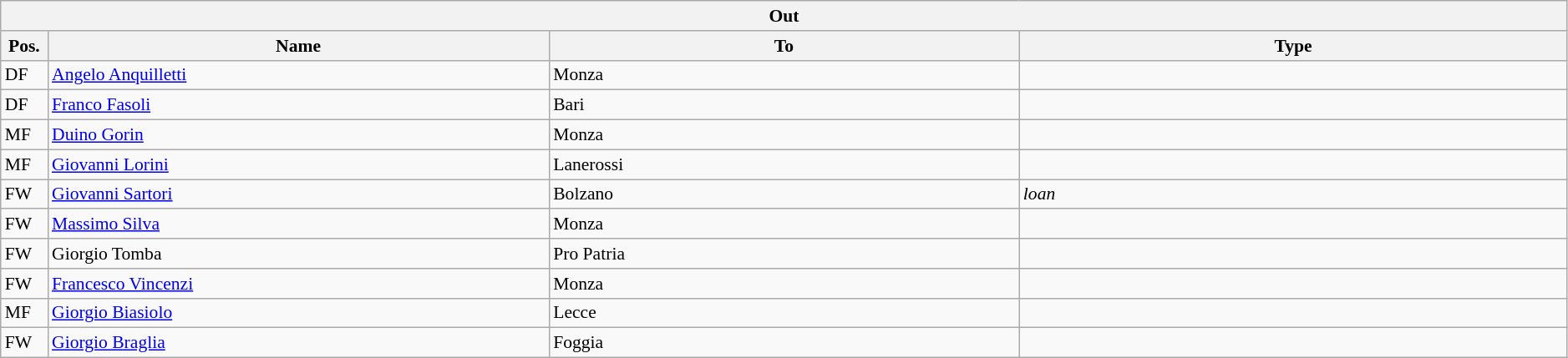<table class="wikitable" style="font-size:90%;width:99%;">
<tr>
<th colspan="4">Out</th>
</tr>
<tr>
<th width=3%>Pos.</th>
<th width=32%>Name</th>
<th width=30%>To</th>
<th width=35%>Type</th>
</tr>
<tr>
<td>DF</td>
<td><a href='#'>Angelo Anquilletti</a></td>
<td>Monza</td>
<td></td>
</tr>
<tr>
<td>DF</td>
<td><a href='#'>Franco Fasoli</a></td>
<td>Bari</td>
<td></td>
</tr>
<tr>
<td>MF</td>
<td><a href='#'>Duino Gorin</a></td>
<td>Monza</td>
<td></td>
</tr>
<tr>
<td>MF</td>
<td><a href='#'>Giovanni Lorini</a></td>
<td>Lanerossi</td>
<td></td>
</tr>
<tr>
<td>FW</td>
<td><a href='#'>Giovanni Sartori</a></td>
<td>Bolzano</td>
<td><em>loan</em></td>
</tr>
<tr>
<td>FW</td>
<td><a href='#'>Massimo Silva</a></td>
<td>Monza</td>
<td></td>
</tr>
<tr>
<td>FW</td>
<td>Giorgio Tomba</td>
<td>Pro Patria</td>
<td></td>
</tr>
<tr>
<td>FW</td>
<td><a href='#'>Francesco Vincenzi</a></td>
<td>Monza</td>
<td></td>
</tr>
<tr>
<td>MF</td>
<td><a href='#'>Giorgio Biasiolo</a></td>
<td>Lecce</td>
<td></td>
</tr>
<tr>
<td>FW</td>
<td><a href='#'>Giorgio Braglia</a></td>
<td>Foggia</td>
<td></td>
</tr>
</table>
